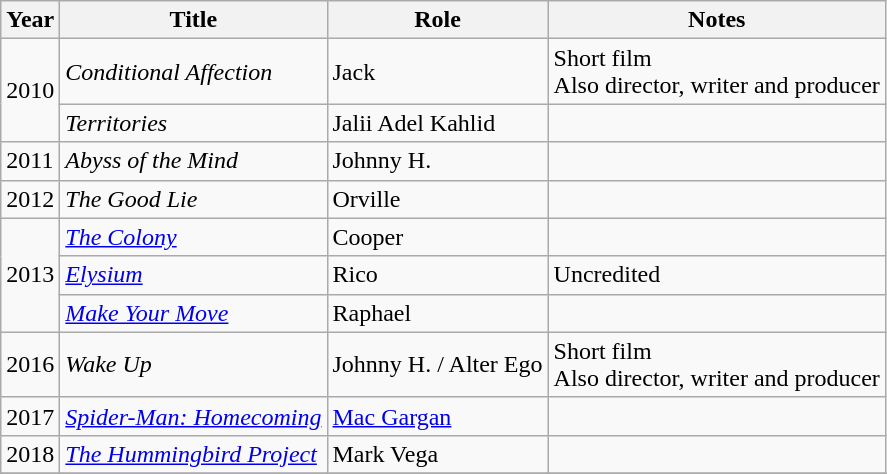<table class="wikitable sortable">
<tr>
<th>Year</th>
<th>Title</th>
<th>Role</th>
<th class="unsortable">Notes</th>
</tr>
<tr>
<td rowspan="2">2010</td>
<td><em>Conditional Affection</em></td>
<td>Jack</td>
<td>Short film<br>Also director, writer and producer</td>
</tr>
<tr>
<td><em>Territories</em></td>
<td>Jalii Adel Kahlid</td>
<td></td>
</tr>
<tr>
<td>2011</td>
<td><em>Abyss of the Mind</em></td>
<td>Johnny H.</td>
<td></td>
</tr>
<tr>
<td>2012</td>
<td data-sort-value="Good Lie, The"><em>The Good Lie</em></td>
<td>Orville</td>
<td></td>
</tr>
<tr>
<td rowspan="3">2013</td>
<td data-sort-value="Colony, The"><em><a href='#'>The Colony</a></em></td>
<td>Cooper</td>
<td></td>
</tr>
<tr>
<td><em><a href='#'>Elysium</a></em></td>
<td>Rico</td>
<td>Uncredited</td>
</tr>
<tr>
<td><em><a href='#'>Make Your Move</a></em></td>
<td>Raphael</td>
<td></td>
</tr>
<tr>
<td>2016</td>
<td><em>Wake Up</em></td>
<td>Johnny H. / Alter Ego</td>
<td>Short film<br>Also director, writer and producer</td>
</tr>
<tr>
<td>2017</td>
<td><em><a href='#'>Spider-Man: Homecoming</a></em></td>
<td><a href='#'>Mac Gargan</a></td>
<td></td>
</tr>
<tr>
<td>2018</td>
<td data-sort-value="Hummingbird Project, The"><em><a href='#'>The Hummingbird Project</a></em></td>
<td>Mark Vega</td>
<td></td>
</tr>
<tr>
</tr>
</table>
